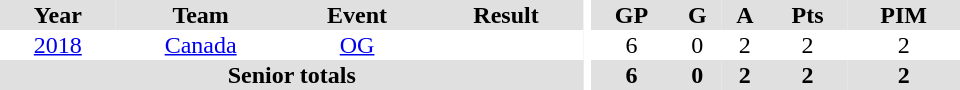<table border="0" cellpadding="1" cellspacing="0" ID="Table3" style="text-align:center; width:40em">
<tr ALIGN="center" bgcolor="#e0e0e0">
<th>Year</th>
<th>Team</th>
<th>Event</th>
<th>Result</th>
<th rowspan="99" bgcolor="#ffffff"></th>
<th>GP</th>
<th>G</th>
<th>A</th>
<th>Pts</th>
<th>PIM</th>
</tr>
<tr>
<td><a href='#'>2018</a></td>
<td><a href='#'>Canada</a></td>
<td><a href='#'>OG</a></td>
<td></td>
<td>6</td>
<td>0</td>
<td>2</td>
<td>2</td>
<td>2</td>
</tr>
<tr bgcolor="#e0e0e0">
<th colspan="4">Senior totals</th>
<th>6</th>
<th>0</th>
<th>2</th>
<th>2</th>
<th>2</th>
</tr>
</table>
